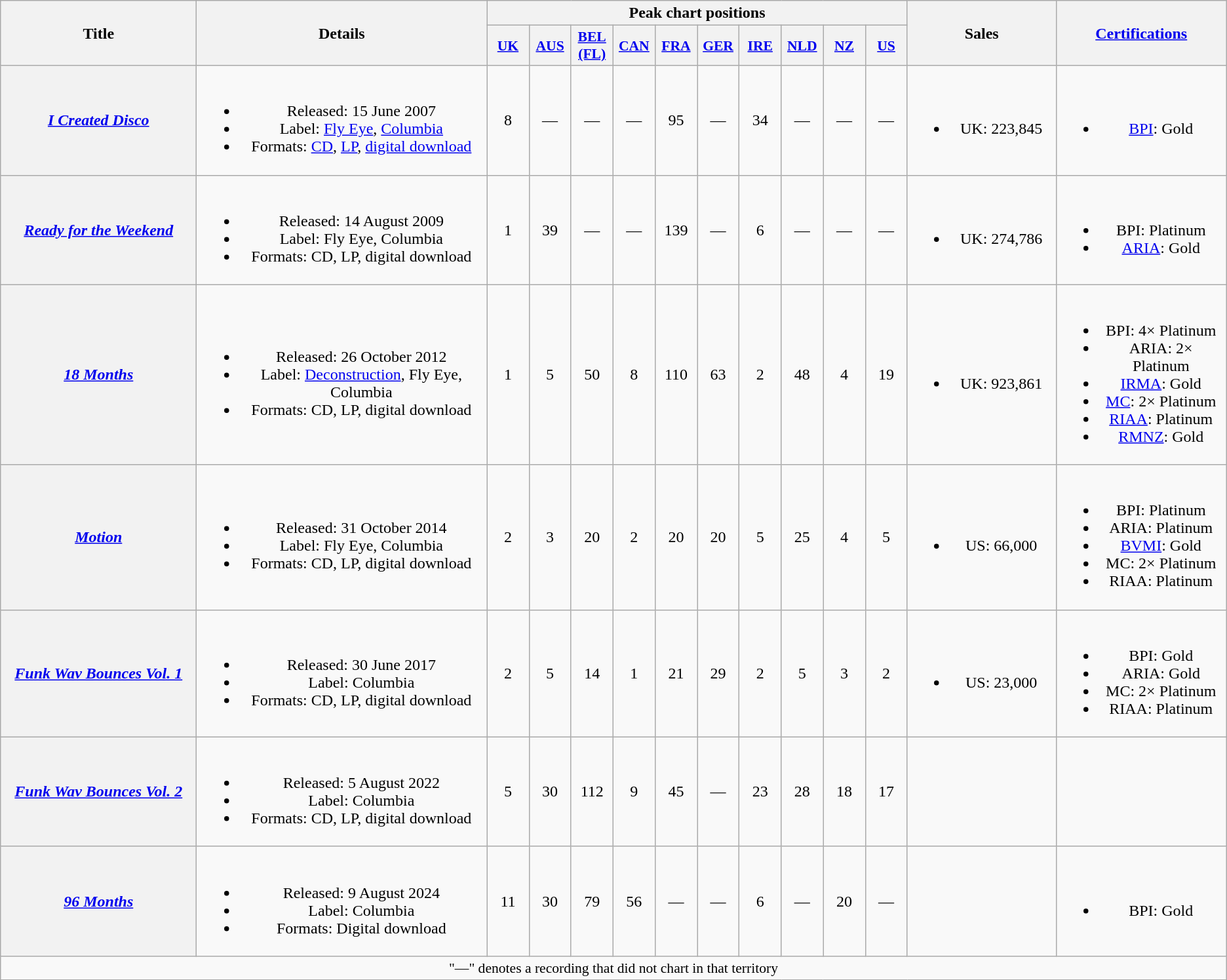<table class="wikitable plainrowheaders" style="text-align:center;">
<tr>
<th scope="col" rowspan="2" style="width:12em;">Title</th>
<th scope="col" rowspan="2" style="width:18em;">Details</th>
<th scope="col" colspan="10">Peak chart positions</th>
<th scope="col" rowspan="2" style="width:9em;">Sales</th>
<th scope="col" rowspan="2"><a href='#'>Certifications</a></th>
</tr>
<tr>
<th scope="col" style="width:2.5em;font-size:90%;"><a href='#'>UK</a><br></th>
<th scope="col" style="width:2.5em;font-size:90%;"><a href='#'>AUS</a><br></th>
<th scope="col" style="width:2.5em;font-size:90%;"><a href='#'>BEL (FL)</a><br></th>
<th scope="col" style="width:2.5em;font-size:90%;"><a href='#'>CAN</a><br></th>
<th scope="col" style="width:2.5em;font-size:90%;"><a href='#'>FRA</a><br></th>
<th scope="col" style="width:2.5em;font-size:90%;"><a href='#'>GER</a><br></th>
<th scope="col" style="width:2.5em;font-size:90%;"><a href='#'>IRE</a><br></th>
<th scope="col" style="width:2.5em;font-size:90%;"><a href='#'>NLD</a><br></th>
<th scope="col" style="width:2.5em;font-size:90%;"><a href='#'>NZ</a><br></th>
<th scope="col" style="width:2.5em;font-size:90%;"><a href='#'>US</a><br></th>
</tr>
<tr>
<th scope="row"><em><a href='#'>I Created Disco</a></em></th>
<td><br><ul><li>Released: 15 June 2007</li><li>Label: <a href='#'>Fly Eye</a>, <a href='#'>Columbia</a></li><li>Formats: <a href='#'>CD</a>, <a href='#'>LP</a>, <a href='#'>digital download</a></li></ul></td>
<td>8</td>
<td>—</td>
<td>—</td>
<td>—</td>
<td>95</td>
<td>—</td>
<td>34</td>
<td>—</td>
<td>—</td>
<td>—</td>
<td><br><ul><li>UK: 223,845</li></ul></td>
<td><br><ul><li><a href='#'>BPI</a>: Gold</li></ul></td>
</tr>
<tr>
<th scope="row"><em><a href='#'>Ready for the Weekend</a></em></th>
<td><br><ul><li>Released: 14 August 2009</li><li>Label: Fly Eye, Columbia</li><li>Formats: CD, LP, digital download</li></ul></td>
<td>1</td>
<td>39</td>
<td>—</td>
<td>—</td>
<td>139</td>
<td>—</td>
<td>6</td>
<td>—</td>
<td>—</td>
<td>—</td>
<td><br><ul><li>UK: 274,786</li></ul></td>
<td><br><ul><li>BPI: Platinum</li><li><a href='#'>ARIA</a>: Gold</li></ul></td>
</tr>
<tr>
<th scope="row"><em><a href='#'>18 Months</a></em></th>
<td><br><ul><li>Released: 26 October 2012</li><li>Label: <a href='#'>Deconstruction</a>, Fly Eye, Columbia</li><li>Formats: CD, LP, digital download</li></ul></td>
<td>1</td>
<td>5</td>
<td>50</td>
<td>8</td>
<td>110</td>
<td>63</td>
<td>2</td>
<td>48</td>
<td>4</td>
<td>19</td>
<td><br><ul><li>UK: 923,861</li></ul></td>
<td><br><ul><li>BPI: 4× Platinum</li><li>ARIA: 2× Platinum</li><li><a href='#'>IRMA</a>: Gold</li><li><a href='#'>MC</a>: 2× Platinum</li><li><a href='#'>RIAA</a>: Platinum</li><li><a href='#'>RMNZ</a>: Gold</li></ul></td>
</tr>
<tr>
<th scope="row"><em><a href='#'>Motion</a></em></th>
<td><br><ul><li>Released: 31 October 2014</li><li>Label: Fly Eye, Columbia</li><li>Formats: CD, LP, digital download</li></ul></td>
<td>2</td>
<td>3</td>
<td>20</td>
<td>2</td>
<td>20</td>
<td>20</td>
<td>5</td>
<td>25</td>
<td>4</td>
<td>5</td>
<td><br><ul><li>US: 66,000</li></ul></td>
<td><br><ul><li>BPI: Platinum</li><li>ARIA: Platinum</li><li><a href='#'>BVMI</a>: Gold</li><li>MC: 2× Platinum</li><li>RIAA: Platinum</li></ul></td>
</tr>
<tr>
<th scope="row"><em><a href='#'>Funk Wav Bounces Vol. 1</a></em></th>
<td><br><ul><li>Released: 30 June 2017</li><li>Label: Columbia</li><li>Formats: CD, LP, digital download</li></ul></td>
<td>2</td>
<td>5</td>
<td>14</td>
<td>1</td>
<td>21</td>
<td>29</td>
<td>2</td>
<td>5</td>
<td>3</td>
<td>2</td>
<td><br><ul><li>US: 23,000</li></ul></td>
<td><br><ul><li>BPI: Gold</li><li>ARIA: Gold</li><li>MC: 2× Platinum</li><li>RIAA: Platinum</li></ul></td>
</tr>
<tr>
<th scope="row"><em><a href='#'>Funk Wav Bounces Vol. 2</a></em></th>
<td><br><ul><li>Released: 5 August 2022</li><li>Label: Columbia</li><li>Formats: CD, LP, digital download</li></ul></td>
<td>5</td>
<td>30</td>
<td>112</td>
<td>9</td>
<td>45</td>
<td>—</td>
<td>23</td>
<td>28</td>
<td>18</td>
<td>17</td>
<td></td>
<td></td>
</tr>
<tr>
<th scope="row"><em><a href='#'>96 Months</a></em></th>
<td><br><ul><li>Released: 9 August 2024</li><li>Label: Columbia</li><li>Formats: Digital download</li></ul></td>
<td>11</td>
<td>30</td>
<td>79</td>
<td>56</td>
<td>—</td>
<td>—</td>
<td>6</td>
<td>—</td>
<td>20</td>
<td>—</td>
<td></td>
<td><br><ul><li>BPI: Gold</li></ul></td>
</tr>
<tr>
<td colspan="14" style="font-size:90%">"—" denotes a recording that did not chart in that territory</td>
</tr>
</table>
